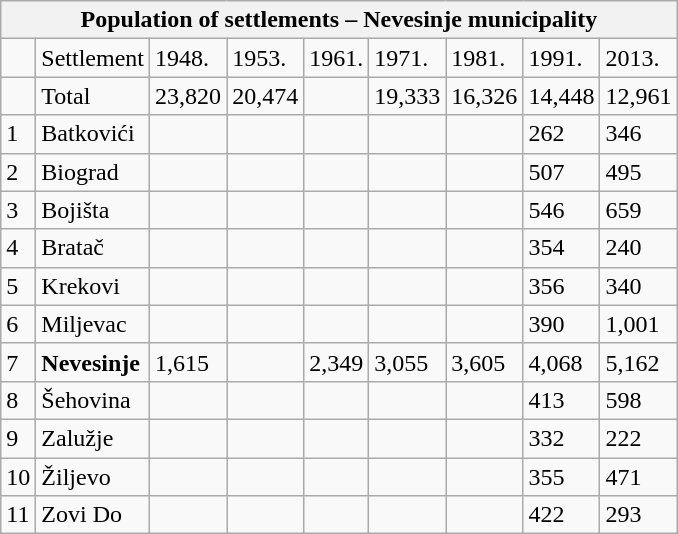<table class="wikitable">
<tr>
<th colspan="9">Population of settlements – Nevesinje municipality</th>
</tr>
<tr>
<td></td>
<td>Settlement</td>
<td>1948.</td>
<td>1953.</td>
<td>1961.</td>
<td>1971.</td>
<td>1981.</td>
<td>1991.</td>
<td>2013.</td>
</tr>
<tr>
<td></td>
<td>Total</td>
<td>23,820</td>
<td>20,474</td>
<td></td>
<td>19,333</td>
<td>16,326</td>
<td>14,448</td>
<td>12,961</td>
</tr>
<tr>
<td>1</td>
<td>Batkovići</td>
<td></td>
<td></td>
<td></td>
<td></td>
<td></td>
<td>262</td>
<td>346</td>
</tr>
<tr>
<td>2</td>
<td>Biograd</td>
<td></td>
<td></td>
<td></td>
<td></td>
<td></td>
<td>507</td>
<td>495</td>
</tr>
<tr>
<td>3</td>
<td>Bojišta</td>
<td></td>
<td></td>
<td></td>
<td></td>
<td></td>
<td>546</td>
<td>659</td>
</tr>
<tr>
<td>4</td>
<td>Bratač</td>
<td></td>
<td></td>
<td></td>
<td></td>
<td></td>
<td>354</td>
<td>240</td>
</tr>
<tr>
<td>5</td>
<td>Krekovi</td>
<td></td>
<td></td>
<td></td>
<td></td>
<td></td>
<td>356</td>
<td>340</td>
</tr>
<tr>
<td>6</td>
<td>Miljevac</td>
<td></td>
<td></td>
<td></td>
<td></td>
<td></td>
<td>390</td>
<td>1,001</td>
</tr>
<tr>
<td>7</td>
<td><strong>Nevesinje</strong></td>
<td>1,615</td>
<td></td>
<td>2,349</td>
<td>3,055</td>
<td>3,605</td>
<td>4,068</td>
<td>5,162</td>
</tr>
<tr>
<td>8</td>
<td>Šehovina</td>
<td></td>
<td></td>
<td></td>
<td></td>
<td></td>
<td>413</td>
<td>598</td>
</tr>
<tr>
<td>9</td>
<td>Zalužje</td>
<td></td>
<td></td>
<td></td>
<td></td>
<td></td>
<td>332</td>
<td>222</td>
</tr>
<tr>
<td>10</td>
<td>Žiljevo</td>
<td></td>
<td></td>
<td></td>
<td></td>
<td></td>
<td>355</td>
<td>471</td>
</tr>
<tr>
<td>11</td>
<td>Zovi Do</td>
<td></td>
<td></td>
<td></td>
<td></td>
<td></td>
<td>422</td>
<td>293</td>
</tr>
</table>
